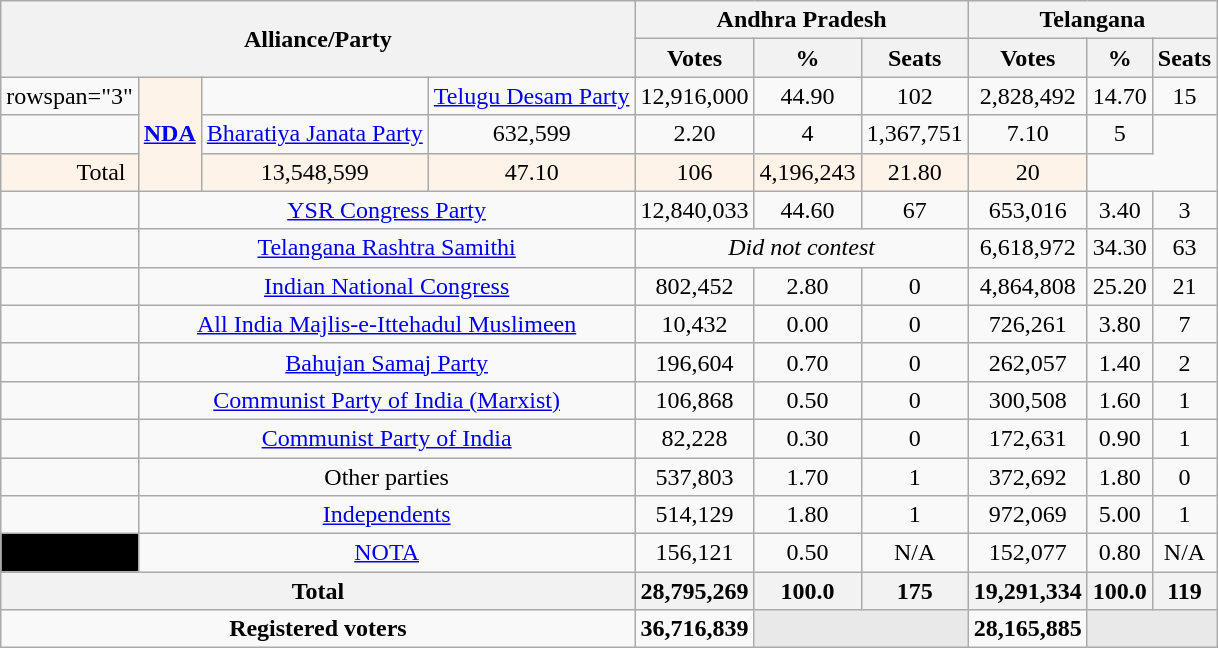<table class="wikitable sortable" style="text-align:center;">
<tr>
<th colspan="4" rowspan="2">Alliance/Party</th>
<th colspan="3">Andhra Pradesh</th>
<th colspan="3">Telangana</th>
</tr>
<tr>
<th>Votes</th>
<th>%</th>
<th>Seats</th>
<th>Votes</th>
<th>%</th>
<th>Seats</th>
</tr>
<tr>
<td>rowspan="3" </td>
<th rowspan="3" style="background:#FEF3E8"><a href='#'>NDA</a></th>
<td></td>
<td><a href='#'>Telugu Desam Party</a></td>
<td>12,916,000</td>
<td>44.90</td>
<td>102</td>
<td>2,828,492</td>
<td>14.70</td>
<td>15</td>
</tr>
<tr>
<td></td>
<td><a href='#'>Bharatiya Janata Party</a></td>
<td>632,599</td>
<td>2.20</td>
<td>4</td>
<td>1,367,751</td>
<td>7.10</td>
<td>5</td>
</tr>
<tr>
<td colspan="2" style="background:#FEF3E8">Total</td>
<td style="background:#FEF3E8">13,548,599</td>
<td style="background:#FEF3E8">47.10</td>
<td style="background:#FEF3E8">106</td>
<td style="background:#FEF3E8">4,196,243</td>
<td style="background:#FEF3E8">21.80</td>
<td style="background:#FEF3E8">20</td>
</tr>
<tr>
<td></td>
<td colspan="3"><a href='#'>YSR Congress Party</a></td>
<td>12,840,033</td>
<td>44.60</td>
<td>67</td>
<td>653,016</td>
<td>3.40</td>
<td>3</td>
</tr>
<tr>
<td></td>
<td colspan="3"><a href='#'>Telangana Rashtra Samithi</a></td>
<td colspan=3><em>Did not contest</em></td>
<td>6,618,972</td>
<td>34.30</td>
<td>63</td>
</tr>
<tr>
<td></td>
<td colspan="3"><a href='#'>Indian National Congress</a></td>
<td>802,452</td>
<td>2.80</td>
<td>0</td>
<td>4,864,808</td>
<td>25.20</td>
<td>21</td>
</tr>
<tr>
<td></td>
<td colspan="3"><a href='#'>All India Majlis-e-Ittehadul Muslimeen</a></td>
<td>10,432</td>
<td>0.00</td>
<td>0</td>
<td>726,261</td>
<td>3.80</td>
<td>7</td>
</tr>
<tr>
<td></td>
<td colspan="3"><a href='#'>Bahujan Samaj Party</a></td>
<td>196,604</td>
<td>0.70</td>
<td>0</td>
<td>262,057</td>
<td>1.40</td>
<td>2</td>
</tr>
<tr>
<td></td>
<td colspan="3"><a href='#'>Communist Party of India (Marxist)</a></td>
<td>106,868</td>
<td>0.50</td>
<td>0</td>
<td>300,508</td>
<td>1.60</td>
<td>1</td>
</tr>
<tr>
<td></td>
<td colspan="3"><a href='#'>Communist Party of India</a></td>
<td>82,228</td>
<td>0.30</td>
<td>0</td>
<td>172,631</td>
<td>0.90</td>
<td>1</td>
</tr>
<tr>
<td></td>
<td colspan="3">Other parties</td>
<td>537,803</td>
<td>1.70</td>
<td>1</td>
<td>372,692</td>
<td>1.80</td>
<td>0</td>
</tr>
<tr>
<td></td>
<td colspan="3"><a href='#'>Independents</a></td>
<td>514,129</td>
<td>1.80</td>
<td>1</td>
<td>972,069</td>
<td>5.00</td>
<td>1</td>
</tr>
<tr>
<td bgcolor="black"></td>
<td colspan="3"><a href='#'>NOTA</a></td>
<td>156,121</td>
<td>0.50</td>
<td>N/A</td>
<td>152,077</td>
<td>0.80</td>
<td>N/A</td>
</tr>
<tr>
<th colspan="4">Total</th>
<th>28,795,269</th>
<th>100.0</th>
<th>175</th>
<th>19,291,334</th>
<th>100.0</th>
<th>119</th>
</tr>
<tr>
<td colspan="4"><strong>Registered voters</strong></td>
<td><strong>36,716,839</strong></td>
<td colspan=2 style="background-color:#E9E9E9"></td>
<td><strong>28,165,885</strong></td>
<td colspan=2 style="background-color:#E9E9E9"></td>
</tr>
</table>
